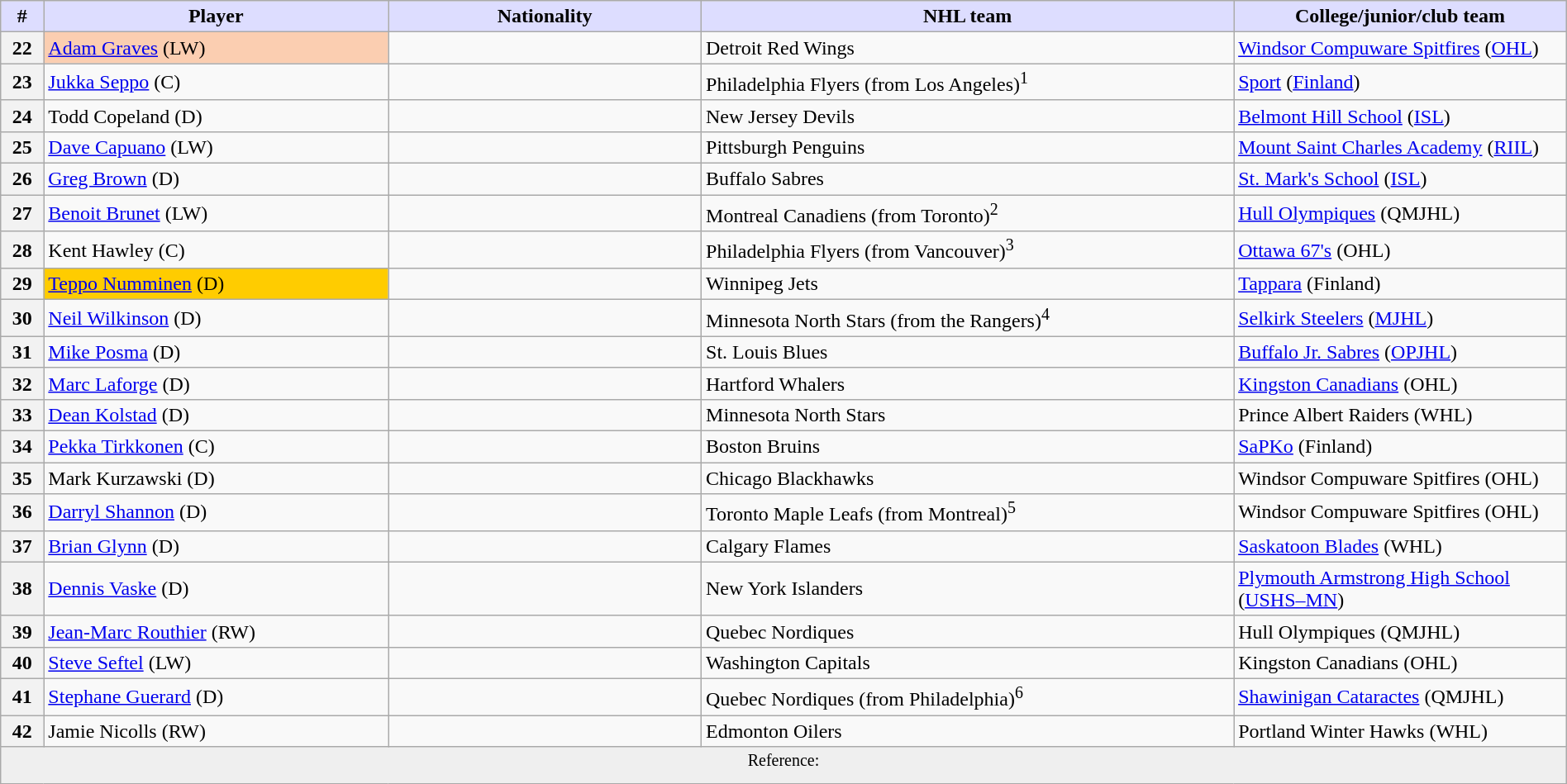<table class="wikitable" style="width: 100%">
<tr>
<th style="background:#ddf; width:2.75%;">#</th>
<th style="background:#ddf; width:22.0%;">Player</th>
<th style="background:#ddf; width:20.0%;">Nationality</th>
<th style="background:#ddf; width:34.0%;">NHL team</th>
<th style="background:#ddf; width:100.0%;">College/junior/club team</th>
</tr>
<tr>
<th>22</th>
<td bgcolor="#FBCEB1"><a href='#'>Adam Graves</a> (LW)</td>
<td></td>
<td>Detroit Red Wings</td>
<td><a href='#'>Windsor Compuware Spitfires</a> (<a href='#'>OHL</a>)</td>
</tr>
<tr>
<th>23</th>
<td><a href='#'>Jukka Seppo</a> (C)</td>
<td></td>
<td>Philadelphia Flyers (from Los Angeles)<sup>1</sup></td>
<td><a href='#'>Sport</a> (<a href='#'>Finland</a>)</td>
</tr>
<tr>
<th>24</th>
<td>Todd Copeland (D)</td>
<td></td>
<td>New Jersey Devils</td>
<td><a href='#'>Belmont Hill School</a> (<a href='#'>ISL</a>)</td>
</tr>
<tr>
<th>25</th>
<td><a href='#'>Dave Capuano</a> (LW)</td>
<td></td>
<td>Pittsburgh Penguins</td>
<td><a href='#'>Mount Saint Charles Academy</a> (<a href='#'>RIIL</a>)</td>
</tr>
<tr>
<th>26</th>
<td><a href='#'>Greg Brown</a> (D)</td>
<td></td>
<td>Buffalo Sabres</td>
<td><a href='#'>St. Mark's School</a> (<a href='#'>ISL</a>)</td>
</tr>
<tr>
<th>27</th>
<td><a href='#'>Benoit Brunet</a> (LW)</td>
<td></td>
<td>Montreal Canadiens (from Toronto)<sup>2</sup></td>
<td><a href='#'>Hull Olympiques</a> (QMJHL)</td>
</tr>
<tr>
<th>28</th>
<td>Kent Hawley (C)</td>
<td></td>
<td>Philadelphia Flyers (from Vancouver)<sup>3</sup></td>
<td><a href='#'>Ottawa 67's</a> (OHL)</td>
</tr>
<tr>
<th>29</th>
<td bgcolor="#FFCC00"><a href='#'>Teppo Numminen</a> (D)</td>
<td></td>
<td>Winnipeg Jets</td>
<td><a href='#'>Tappara</a> (Finland)</td>
</tr>
<tr>
<th>30</th>
<td><a href='#'>Neil Wilkinson</a> (D)</td>
<td></td>
<td>Minnesota North Stars (from the Rangers)<sup>4</sup></td>
<td><a href='#'>Selkirk Steelers</a> (<a href='#'>MJHL</a>)</td>
</tr>
<tr>
<th>31</th>
<td><a href='#'>Mike Posma</a> (D)</td>
<td></td>
<td>St. Louis Blues</td>
<td><a href='#'>Buffalo Jr. Sabres</a> (<a href='#'>OPJHL</a>)</td>
</tr>
<tr>
<th>32</th>
<td><a href='#'>Marc Laforge</a> (D)</td>
<td></td>
<td>Hartford Whalers</td>
<td><a href='#'>Kingston Canadians</a> (OHL)</td>
</tr>
<tr>
<th>33</th>
<td><a href='#'>Dean Kolstad</a> (D)</td>
<td></td>
<td>Minnesota North Stars</td>
<td>Prince Albert Raiders (WHL)</td>
</tr>
<tr>
<th>34</th>
<td><a href='#'>Pekka Tirkkonen</a> (C)</td>
<td></td>
<td>Boston Bruins</td>
<td><a href='#'>SaPKo</a> (Finland)</td>
</tr>
<tr>
<th>35</th>
<td>Mark Kurzawski (D)</td>
<td></td>
<td>Chicago Blackhawks</td>
<td>Windsor Compuware Spitfires (OHL)</td>
</tr>
<tr>
<th>36</th>
<td><a href='#'>Darryl Shannon</a> (D)</td>
<td></td>
<td>Toronto Maple Leafs (from Montreal)<sup>5</sup></td>
<td>Windsor Compuware Spitfires (OHL)</td>
</tr>
<tr>
<th>37</th>
<td><a href='#'>Brian Glynn</a> (D)</td>
<td></td>
<td>Calgary Flames</td>
<td><a href='#'>Saskatoon Blades</a> (WHL)</td>
</tr>
<tr>
<th>38</th>
<td><a href='#'>Dennis Vaske</a> (D)</td>
<td></td>
<td>New York Islanders</td>
<td><a href='#'>Plymouth Armstrong High School</a> (<a href='#'>USHS–MN</a>)</td>
</tr>
<tr>
<th>39</th>
<td><a href='#'>Jean-Marc Routhier</a> (RW)</td>
<td></td>
<td>Quebec Nordiques</td>
<td>Hull Olympiques (QMJHL)</td>
</tr>
<tr>
<th>40</th>
<td><a href='#'>Steve Seftel</a> (LW)</td>
<td></td>
<td>Washington Capitals</td>
<td>Kingston Canadians (OHL)</td>
</tr>
<tr>
<th>41</th>
<td><a href='#'>Stephane Guerard</a> (D)</td>
<td></td>
<td>Quebec Nordiques (from Philadelphia)<sup>6</sup></td>
<td><a href='#'>Shawinigan Cataractes</a> (QMJHL)</td>
</tr>
<tr>
<th>42</th>
<td>Jamie Nicolls (RW)</td>
<td></td>
<td>Edmonton Oilers</td>
<td>Portland Winter Hawks (WHL)</td>
</tr>
<tr>
<td align=center colspan="6" bgcolor="#efefef"><sup>Reference:  </sup></td>
</tr>
</table>
